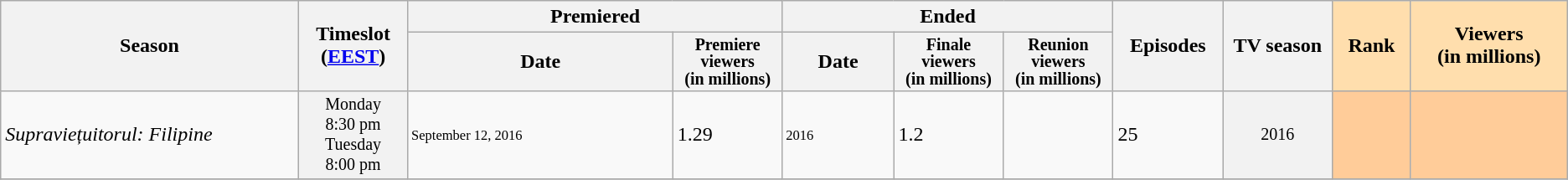<table class="wikitable">
<tr>
<th style="width:19%;" rowspan="2">Season</th>
<th style="width:7%;" rowspan="2">Timeslot (<a href='#'>EEST</a>)</th>
<th colspan=2>Premiered</th>
<th colspan=3>Ended</th>
<th style="width:7%;" rowspan="2">Episodes</th>
<th style="width:7%;" rowspan="2">TV season</th>
<th style="width:5%; background:#ffdead;" rowspan="2">Rank</th>
<th style="width:10%; background:#ffdead;" rowspan="2">Viewers<br>(in millions)</th>
</tr>
<tr>
<th>Date</th>
<th span style="width:7%; font-size:smaller; line-height:100%;">Premiere<br>viewers<br>(in millions)</th>
<th>Date</th>
<th span style="width:7%; font-size:smaller; line-height:100%;">Finale<br>viewers<br>(in millions)</th>
<th span style="width:7%; font-size:smaller; line-height:100%;">Reunion<br>viewers<br>(in millions)</th>
</tr>
<tr>
<td><em>Supraviețuitorul: Filipine</em></td>
<th span style="font-size:smaller;font-weight:normal">Monday<br>8:30 pm<br>Tuesday<br>8:00 pm</th>
<td style="font-size:11px;line-height:110%">September 12, 2016</td>
<td>1.29</td>
<td style="font-size:11px;line-height:110%">2016</td>
<td>1.2</td>
<td></td>
<td>25</td>
<th span style="font-size:smaller;font-weight:normal">2016</th>
<td style="background:#fc9;"></td>
<td style="background:#fc9;"></td>
</tr>
<tr>
</tr>
</table>
